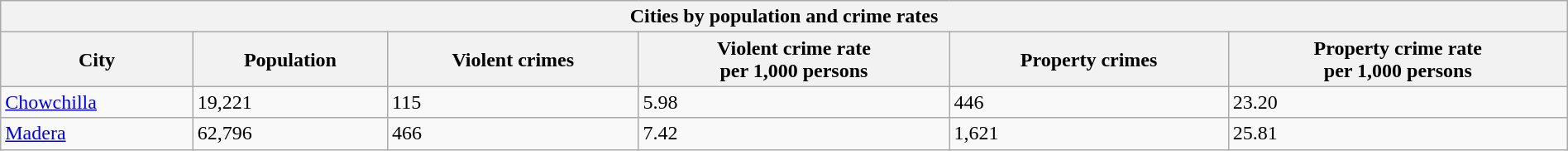<table class="wikitable collapsible collapsed sortable" style="width: 100%;">
<tr>
<th colspan="9">Cities by population and crime rates</th>
</tr>
<tr>
<th>City</th>
<th data-sort-type="number">Population</th>
<th data-sort-type="number">Violent crimes</th>
<th data-sort-type="number">Violent crime rate<br>per 1,000 persons</th>
<th data-sort-type="number">Property crimes</th>
<th data-sort-type="number">Property crime rate<br>per 1,000 persons</th>
</tr>
<tr>
<td><a href='#'>Chowchilla</a></td>
<td>19,221</td>
<td>115</td>
<td>5.98</td>
<td>446</td>
<td>23.20</td>
</tr>
<tr>
<td><a href='#'>Madera</a></td>
<td>62,796</td>
<td>466</td>
<td>7.42</td>
<td>1,621</td>
<td>25.81</td>
</tr>
</table>
